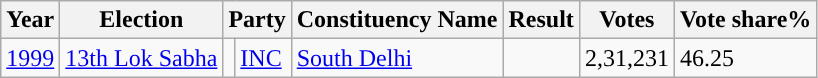<table class="wikitable">
<tr>
<th>Year</th>
<th>Election</th>
<th colspan="2">Party</th>
<th>Constituency Name</th>
<th>Result</th>
<th>Votes</th>
<th>Vote share%</th>
</tr>
<tr>
<td><a href='#'>1999</a></td>
<td><a href='#'>13th Lok Sabha</a></td>
<td style="background-color: "></td>
<td><a href='#'>INC</a></td>
<td><a href='#'>South Delhi</a></td>
<td></td>
<td>2,31,231</td>
<td>46.25</td>
</tr>
</table>
